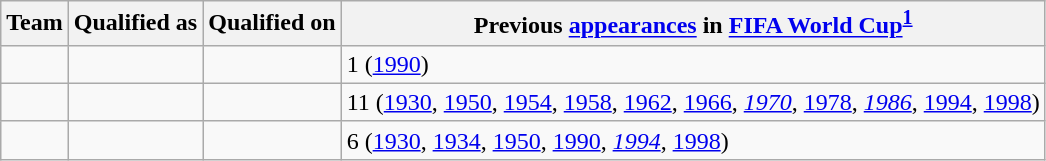<table class="wikitable sortable">
<tr>
<th>Team</th>
<th>Qualified as</th>
<th>Qualified on</th>
<th data-sort-type="number">Previous <a href='#'>appearances</a> in <a href='#'>FIFA World Cup</a><sup><strong><a href='#'>1</a></strong></sup></th>
</tr>
<tr>
<td></td>
<td></td>
<td></td>
<td>1 (<a href='#'>1990</a>)</td>
</tr>
<tr>
<td></td>
<td></td>
<td></td>
<td>11 (<a href='#'>1930</a>, <a href='#'>1950</a>, <a href='#'>1954</a>, <a href='#'>1958</a>, <a href='#'>1962</a>, <a href='#'>1966</a>, <em><a href='#'>1970</a></em>, <a href='#'>1978</a>, <em><a href='#'>1986</a></em>, <a href='#'>1994</a>, <a href='#'>1998</a>)</td>
</tr>
<tr>
<td></td>
<td></td>
<td></td>
<td>6 (<a href='#'>1930</a>, <a href='#'>1934</a>, <a href='#'>1950</a>, <a href='#'>1990</a>, <em><a href='#'>1994</a></em>, <a href='#'>1998</a>)</td>
</tr>
</table>
